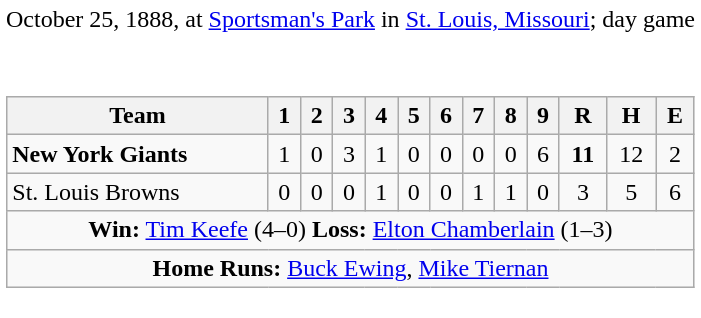<table cellpadding="4" cellspacing="0" style="margin: 1em 1em 1em 0; background: #FFF;">
<tr>
<td align=left>October 25, 1888, at <a href='#'>Sportsman's Park</a> in <a href='#'>St. Louis, Missouri</a>; day game</td>
</tr>
<tr>
<td colspan=2><br><table class="wikitable"  style="width:100%; background:#f2f2f2;">
<tr>
<th align=left>Team</th>
<th>1</th>
<th>2</th>
<th>3</th>
<th>4</th>
<th>5</th>
<th>6</th>
<th>7</th>
<th>8</th>
<th>9</th>
<th>R</th>
<th>H</th>
<th>E</th>
</tr>
<tr style="text-align:center; background:#f9f9f9;">
<td align=left><strong>New York Giants</strong></td>
<td>1</td>
<td>0</td>
<td>3</td>
<td>1</td>
<td>0</td>
<td>0</td>
<td>0</td>
<td>0</td>
<td>6</td>
<td><strong>11</strong></td>
<td>12</td>
<td>2</td>
</tr>
<tr style="text-align:center; background:#f9f9f9;">
<td align=left>St. Louis Browns</td>
<td>0</td>
<td>0</td>
<td>0</td>
<td>1</td>
<td>0</td>
<td>0</td>
<td>1</td>
<td>1</td>
<td>0</td>
<td>3</td>
<td>5</td>
<td>6</td>
</tr>
<tr style="text-align:center; background:#f9f9f9;">
<td colspan=13><strong>Win:</strong> <a href='#'>Tim Keefe</a> (4–0) <strong>Loss:</strong> <a href='#'>Elton Chamberlain</a> (1–3)</td>
</tr>
<tr style="text-align:center; background:#f9f9f9;">
<td colspan=13><strong>Home Runs:</strong> <a href='#'>Buck Ewing</a>, <a href='#'>Mike Tiernan</a></td>
</tr>
</table>
</td>
</tr>
</table>
